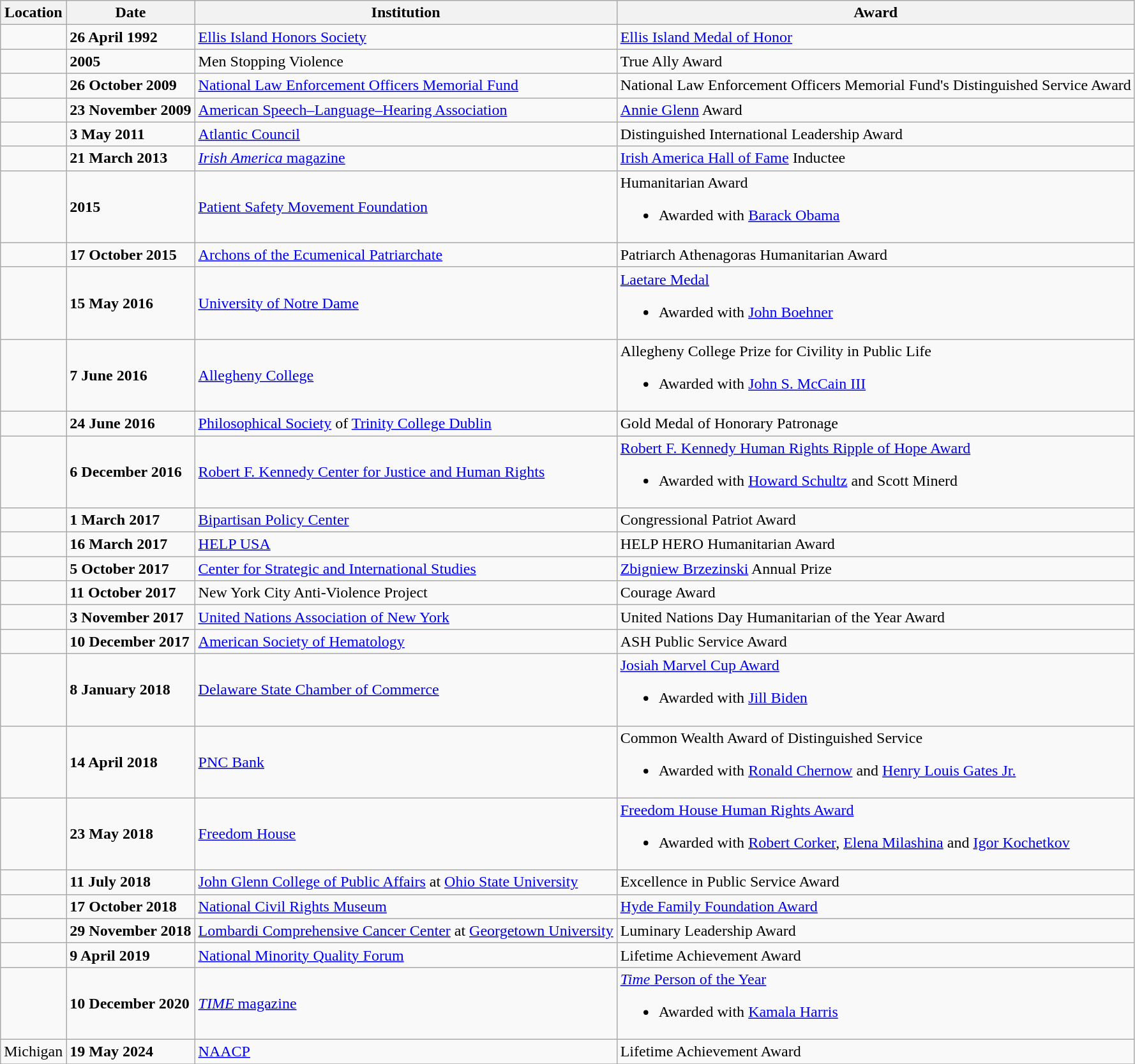<table class="wikitable sortable">
<tr>
<th>Location</th>
<th>Date</th>
<th>Institution</th>
<th>Award</th>
</tr>
<tr>
<td></td>
<td><strong>26 April 1992</strong></td>
<td><a href='#'>Ellis Island Honors Society</a></td>
<td><a href='#'>Ellis Island Medal of Honor</a></td>
</tr>
<tr>
<td></td>
<td><strong>2005</strong></td>
<td>Men Stopping Violence</td>
<td>True Ally Award </td>
</tr>
<tr>
<td></td>
<td><strong>26 October 2009</strong></td>
<td><a href='#'>National Law Enforcement Officers Memorial Fund</a></td>
<td>National Law Enforcement Officers Memorial Fund's Distinguished Service Award</td>
</tr>
<tr>
<td></td>
<td><strong>23 November 2009</strong></td>
<td><a href='#'>American Speech–Language–Hearing Association</a></td>
<td><a href='#'>Annie Glenn</a> Award </td>
</tr>
<tr>
<td></td>
<td><strong>3 May 2011</strong></td>
<td><a href='#'>Atlantic Council</a></td>
<td>Distinguished International Leadership Award </td>
</tr>
<tr>
<td></td>
<td><strong>21 March 2013</strong></td>
<td><a href='#'><em>Irish America</em> magazine</a></td>
<td><a href='#'>Irish America Hall of Fame</a> Inductee </td>
</tr>
<tr>
<td></td>
<td><strong>2015</strong></td>
<td><a href='#'>Patient Safety Movement Foundation</a></td>
<td>Humanitarian Award<br><ul><li>Awarded with <a href='#'>Barack Obama</a></li></ul></td>
</tr>
<tr>
<td></td>
<td><strong>17 October 2015</strong></td>
<td><a href='#'>Archons of the Ecumenical Patriarchate</a></td>
<td>Patriarch Athenagoras Humanitarian Award </td>
</tr>
<tr>
<td></td>
<td><strong>15 May 2016</strong></td>
<td><a href='#'>University of Notre Dame</a></td>
<td><a href='#'>Laetare Medal</a><br><ul><li>Awarded with <a href='#'>John Boehner</a></li></ul></td>
</tr>
<tr>
<td></td>
<td><strong>7 June 2016</strong></td>
<td><a href='#'>Allegheny College</a></td>
<td>Allegheny College Prize for Civility in Public Life<br><ul><li>Awarded with <a href='#'>John S. McCain III</a></li></ul></td>
</tr>
<tr>
<td></td>
<td><strong>24 June 2016</strong></td>
<td><a href='#'>Philosophical Society</a> of <a href='#'>Trinity College Dublin</a></td>
<td>Gold Medal of Honorary Patronage</td>
</tr>
<tr>
<td></td>
<td><strong>6 December 2016</strong></td>
<td><a href='#'>Robert F. Kennedy Center for Justice and Human Rights</a></td>
<td><a href='#'>Robert F. Kennedy Human Rights Ripple of Hope Award</a><br><ul><li>Awarded with <a href='#'>Howard Schultz</a> and Scott Minerd </li></ul></td>
</tr>
<tr>
<td></td>
<td><strong>1 March 2017</strong></td>
<td><a href='#'>Bipartisan Policy Center</a></td>
<td>Congressional Patriot Award </td>
</tr>
<tr>
<td></td>
<td><strong>16 March 2017</strong></td>
<td><a href='#'>HELP USA</a></td>
<td>HELP HERO Humanitarian Award </td>
</tr>
<tr>
<td></td>
<td><strong>5 October 2017</strong></td>
<td><a href='#'>Center for Strategic and International Studies</a></td>
<td><a href='#'>Zbigniew Brzezinski</a> Annual Prize  </td>
</tr>
<tr>
<td></td>
<td><strong>11 October 2017</strong></td>
<td>New York City Anti-Violence Project</td>
<td>Courage Award  </td>
</tr>
<tr>
<td></td>
<td><strong>3 November 2017</strong></td>
<td><a href='#'>United Nations Association of New York</a></td>
<td>United Nations Day Humanitarian of the Year Award </td>
</tr>
<tr>
<td></td>
<td><strong>10 December 2017</strong></td>
<td><a href='#'>American Society of Hematology</a></td>
<td>ASH Public Service Award </td>
</tr>
<tr>
<td></td>
<td><strong>8 January 2018</strong></td>
<td><a href='#'>Delaware State Chamber of Commerce</a></td>
<td><a href='#'>Josiah Marvel Cup Award</a><br><ul><li>Awarded with <a href='#'>Jill Biden</a></li></ul></td>
</tr>
<tr>
<td></td>
<td><strong>14 April 2018</strong></td>
<td><a href='#'>PNC Bank</a></td>
<td>Common Wealth Award of Distinguished Service<br><ul><li>Awarded with <a href='#'>Ronald Chernow</a> and <a href='#'>Henry Louis Gates Jr.</a></li></ul></td>
</tr>
<tr>
<td></td>
<td><strong>23 May 2018</strong></td>
<td><a href='#'>Freedom House</a></td>
<td><a href='#'>Freedom House Human Rights Award</a><br><ul><li>Awarded with <a href='#'>Robert Corker</a>, <a href='#'>Elena Milashina</a> and <a href='#'>Igor Kochetkov</a></li></ul></td>
</tr>
<tr>
<td></td>
<td><strong>11 July 2018</strong></td>
<td><a href='#'>John Glenn College of Public Affairs</a> at <a href='#'>Ohio State University</a></td>
<td>Excellence in Public Service Award </td>
</tr>
<tr>
<td></td>
<td><strong>17 October 2018</strong></td>
<td><a href='#'>National Civil Rights Museum</a></td>
<td><a href='#'>Hyde Family Foundation Award</a></td>
</tr>
<tr>
<td></td>
<td><strong>29 November 2018</strong></td>
<td><a href='#'>Lombardi Comprehensive Cancer Center</a> at <a href='#'>Georgetown University</a></td>
<td>Luminary Leadership Award  </td>
</tr>
<tr>
<td></td>
<td><strong>9 April 2019</strong></td>
<td><a href='#'>National Minority Quality Forum</a></td>
<td>Lifetime Achievement Award </td>
</tr>
<tr>
<td></td>
<td><strong>10 December 2020</strong></td>
<td><a href='#'><em>TIME</em> magazine</a></td>
<td><a href='#'><em>Time</em> Person of the Year</a><br><ul><li>Awarded with <a href='#'>Kamala Harris</a></li></ul></td>
</tr>
<tr>
<td> Michigan</td>
<td><strong>19 May 2024</strong></td>
<td><a href='#'>NAACP</a></td>
<td>Lifetime Achievement Award</td>
</tr>
<tr>
</tr>
</table>
